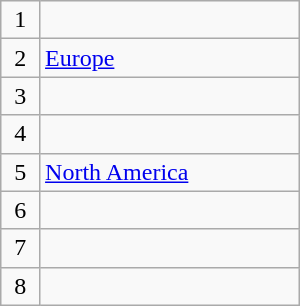<table class="wikitable" style="width:200px;">
<tr>
<td align=center>1</td>
<td></td>
</tr>
<tr>
<td align=center>2</td>
<td><a href='#'>Europe</a></td>
</tr>
<tr>
<td align=center>3</td>
<td></td>
</tr>
<tr>
<td align=center>4</td>
<td></td>
</tr>
<tr>
<td align=center>5</td>
<td><a href='#'>North America</a></td>
</tr>
<tr>
<td align=center>6</td>
<td></td>
</tr>
<tr>
<td align=center>7</td>
<td></td>
</tr>
<tr>
<td align=center>8</td>
<td></td>
</tr>
</table>
